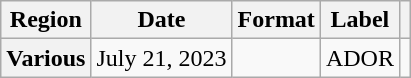<table class="wikitable plainrowheaders" style="text-align:center">
<tr>
<th scope="col">Region</th>
<th scope="col">Date</th>
<th scope="col">Format</th>
<th scope="col">Label</th>
<th scope="col"></th>
</tr>
<tr>
<th scope="row">Various</th>
<td>July 21, 2023</td>
<td></td>
<td>ADOR</td>
<td></td>
</tr>
</table>
